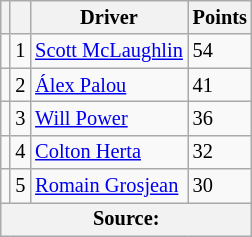<table class="wikitable" style="font-size: 85%;">
<tr>
<th scope="col"></th>
<th scope="col"></th>
<th scope="col">Driver</th>
<th scope="col">Points</th>
</tr>
<tr>
<td align="left"></td>
<td align="center">1</td>
<td> <a href='#'>Scott McLaughlin</a></td>
<td align="left">54</td>
</tr>
<tr>
<td align="left"></td>
<td align="center">2</td>
<td> <a href='#'>Álex Palou</a></td>
<td align="left">41</td>
</tr>
<tr>
<td align="left"></td>
<td align="center">3</td>
<td> <a href='#'>Will Power</a></td>
<td align="left">36</td>
</tr>
<tr>
<td align="left"></td>
<td align="center">4</td>
<td> <a href='#'>Colton Herta</a></td>
<td align="left">32</td>
</tr>
<tr>
<td align="left"></td>
<td align="center">5</td>
<td> <a href='#'>Romain Grosjean</a></td>
<td align="left">30</td>
</tr>
<tr>
<th colspan=4>Source:</th>
</tr>
</table>
